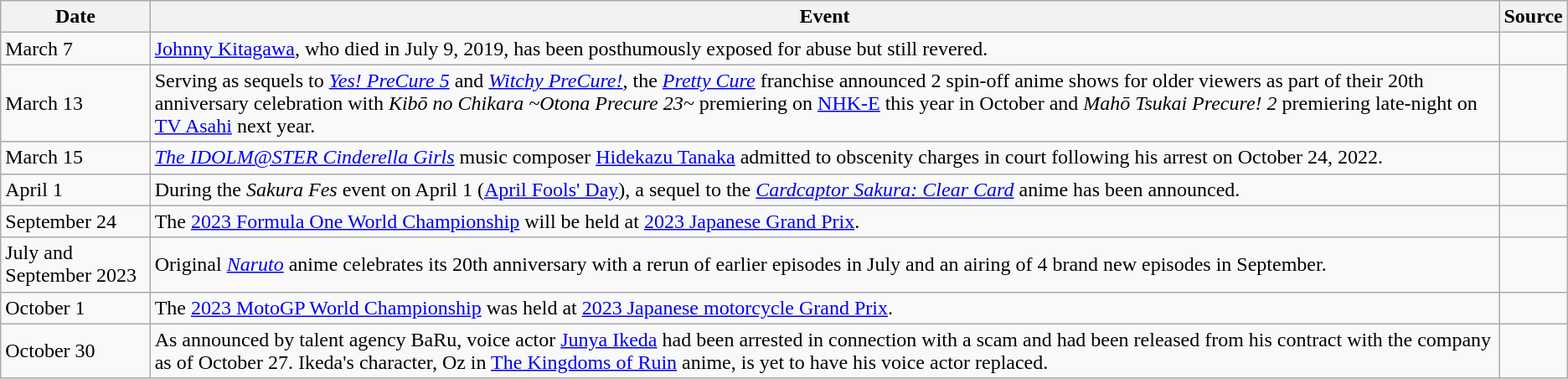<table class="wikitable">
<tr>
<th>Date</th>
<th>Event</th>
<th>Source</th>
</tr>
<tr>
<td>March 7</td>
<td><a href='#'>Johnny Kitagawa</a>, who died in July 9, 2019, has been posthumously exposed for abuse but still revered.</td>
<td></td>
</tr>
<tr>
<td>March 13</td>
<td>Serving as sequels to <em><a href='#'>Yes! PreCure 5</a></em> and <em><a href='#'>Witchy PreCure!</a></em>, the <em><a href='#'>Pretty Cure</a></em> franchise announced 2 spin-off anime shows for older viewers as part of their 20th anniversary celebration with <em>Kibō no Chikara ~Otona Precure 23~</em> premiering on <a href='#'>NHK-E</a> this year in October and <em>Mahō Tsukai Precure! 2</em> premiering late-night on <a href='#'>TV Asahi</a> next year.</td>
<td></td>
</tr>
<tr>
<td>March 15</td>
<td><em><a href='#'>The IDOLM@STER Cinderella Girls</a></em> music composer <a href='#'>Hidekazu Tanaka</a> admitted to obscenity charges in court following his arrest on October 24, 2022.</td>
<td></td>
</tr>
<tr>
<td>April 1</td>
<td>During the <em>Sakura Fes</em> event on April 1 (<a href='#'>April Fools' Day</a>), a sequel to the <em><a href='#'>Cardcaptor Sakura: Clear Card</a></em> anime has been announced.</td>
<td></td>
</tr>
<tr>
<td>September 24</td>
<td>The <a href='#'>2023 Formula One World Championship</a> will be held at <a href='#'>2023 Japanese Grand Prix</a>.</td>
<td></td>
</tr>
<tr>
<td>July and September 2023</td>
<td>Original <em><a href='#'>Naruto</a></em> anime celebrates its 20th anniversary with a rerun of earlier episodes in July and an airing of 4 brand new episodes in September.</td>
<td></td>
</tr>
<tr>
<td>October 1</td>
<td>The <a href='#'>2023 MotoGP World Championship</a> was held at <a href='#'>2023 Japanese motorcycle Grand Prix</a>.</td>
<td></td>
</tr>
<tr>
<td>October 30</td>
<td>As announced by talent agency BaRu, voice actor <a href='#'>Junya Ikeda</a> had been arrested in connection with a scam and had been released from his contract with the company as of October 27. Ikeda's character, Oz in <a href='#'>The Kingdoms of Ruin</a> anime, is yet to have his voice actor replaced.</td>
<td></td>
</tr>
</table>
